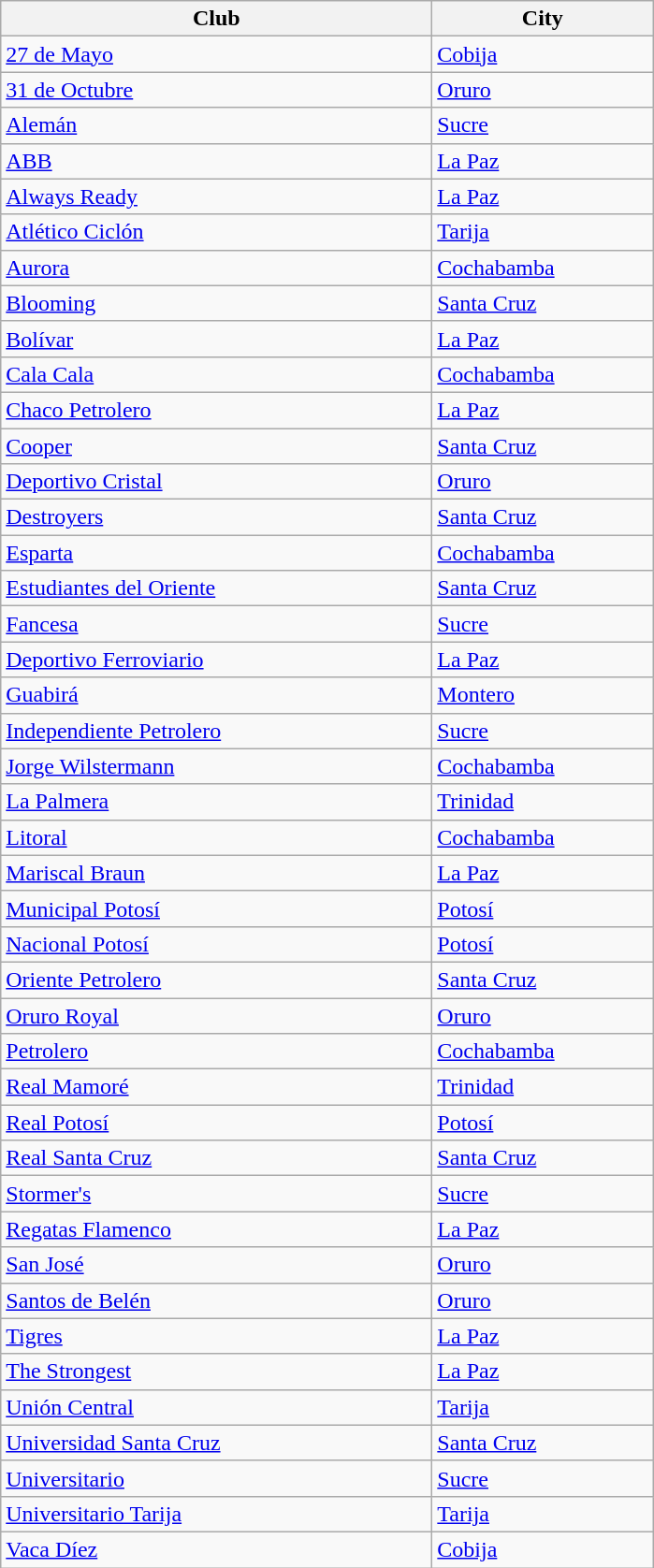<table class="wikitable">
<tr>
<th width="300px">Club</th>
<th width="150px">City</th>
</tr>
<tr>
<td><a href='#'>27 de Mayo</a></td>
<td><a href='#'>Cobija</a></td>
</tr>
<tr>
<td><a href='#'>31 de Octubre</a></td>
<td><a href='#'>Oruro</a></td>
</tr>
<tr>
<td><a href='#'>Alemán</a></td>
<td><a href='#'>Sucre</a></td>
</tr>
<tr>
<td><a href='#'>ABB</a></td>
<td><a href='#'>La Paz</a></td>
</tr>
<tr>
<td><a href='#'>Always Ready</a></td>
<td><a href='#'>La Paz</a></td>
</tr>
<tr>
<td><a href='#'>Atlético Ciclón</a></td>
<td><a href='#'>Tarija</a></td>
</tr>
<tr>
<td><a href='#'>Aurora</a></td>
<td><a href='#'>Cochabamba</a></td>
</tr>
<tr>
<td><a href='#'>Blooming</a></td>
<td><a href='#'>Santa Cruz</a></td>
</tr>
<tr>
<td><a href='#'>Bolívar</a></td>
<td><a href='#'>La Paz</a></td>
</tr>
<tr>
<td><a href='#'>Cala Cala</a></td>
<td><a href='#'>Cochabamba</a></td>
</tr>
<tr>
<td><a href='#'>Chaco Petrolero</a></td>
<td><a href='#'>La Paz</a></td>
</tr>
<tr>
<td><a href='#'>Cooper</a></td>
<td><a href='#'>Santa Cruz</a></td>
</tr>
<tr>
<td><a href='#'>Deportivo Cristal</a></td>
<td><a href='#'>Oruro</a></td>
</tr>
<tr>
<td><a href='#'>Destroyers</a></td>
<td><a href='#'>Santa Cruz</a></td>
</tr>
<tr>
<td><a href='#'>Esparta</a></td>
<td><a href='#'>Cochabamba</a></td>
</tr>
<tr>
<td><a href='#'>Estudiantes del Oriente</a></td>
<td><a href='#'>Santa Cruz</a></td>
</tr>
<tr>
<td><a href='#'>Fancesa</a></td>
<td><a href='#'>Sucre</a></td>
</tr>
<tr>
<td><a href='#'>Deportivo Ferroviario</a></td>
<td><a href='#'>La Paz</a></td>
</tr>
<tr>
<td><a href='#'>Guabirá</a></td>
<td><a href='#'>Montero</a></td>
</tr>
<tr>
<td><a href='#'>Independiente Petrolero</a></td>
<td><a href='#'>Sucre</a></td>
</tr>
<tr>
<td><a href='#'>Jorge Wilstermann</a></td>
<td><a href='#'>Cochabamba</a></td>
</tr>
<tr>
<td><a href='#'>La Palmera</a></td>
<td><a href='#'>Trinidad</a></td>
</tr>
<tr>
<td><a href='#'>Litoral</a></td>
<td><a href='#'>Cochabamba</a></td>
</tr>
<tr>
<td><a href='#'>Mariscal Braun</a></td>
<td><a href='#'>La Paz</a></td>
</tr>
<tr>
<td><a href='#'>Municipal Potosí</a></td>
<td><a href='#'>Potosí</a></td>
</tr>
<tr>
<td><a href='#'>Nacional Potosí</a></td>
<td><a href='#'>Potosí</a></td>
</tr>
<tr>
<td><a href='#'>Oriente Petrolero</a></td>
<td><a href='#'>Santa Cruz</a></td>
</tr>
<tr>
<td><a href='#'>Oruro Royal</a></td>
<td><a href='#'>Oruro</a></td>
</tr>
<tr>
<td><a href='#'>Petrolero</a></td>
<td><a href='#'>Cochabamba</a></td>
</tr>
<tr>
<td><a href='#'>Real Mamoré</a></td>
<td><a href='#'>Trinidad</a></td>
</tr>
<tr>
<td><a href='#'>Real Potosí</a></td>
<td><a href='#'>Potosí</a></td>
</tr>
<tr>
<td><a href='#'>Real Santa Cruz</a></td>
<td><a href='#'>Santa Cruz</a></td>
</tr>
<tr>
<td><a href='#'>Stormer's</a></td>
<td><a href='#'>Sucre</a></td>
</tr>
<tr>
<td><a href='#'>Regatas Flamenco</a></td>
<td><a href='#'>La Paz</a></td>
</tr>
<tr>
<td><a href='#'>San José</a></td>
<td><a href='#'>Oruro</a></td>
</tr>
<tr>
<td><a href='#'>Santos de Belén</a></td>
<td><a href='#'>Oruro</a></td>
</tr>
<tr>
<td><a href='#'>Tigres</a></td>
<td><a href='#'>La Paz</a></td>
</tr>
<tr>
<td><a href='#'>The Strongest</a></td>
<td><a href='#'>La Paz</a></td>
</tr>
<tr>
<td><a href='#'>Unión Central</a></td>
<td><a href='#'>Tarija</a></td>
</tr>
<tr>
<td><a href='#'>Universidad Santa Cruz</a></td>
<td><a href='#'>Santa Cruz</a></td>
</tr>
<tr>
<td><a href='#'>Universitario</a></td>
<td><a href='#'>Sucre</a></td>
</tr>
<tr>
<td><a href='#'>Universitario Tarija</a></td>
<td><a href='#'>Tarija</a></td>
</tr>
<tr>
<td><a href='#'>Vaca Díez</a></td>
<td><a href='#'>Cobija</a></td>
</tr>
</table>
